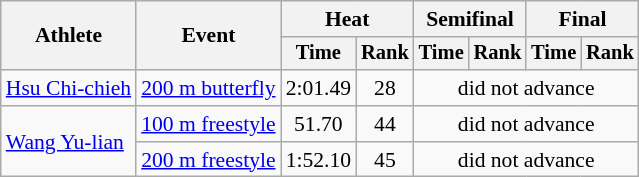<table class=wikitable style="font-size:90%">
<tr>
<th rowspan="2">Athlete</th>
<th rowspan="2">Event</th>
<th colspan="2">Heat</th>
<th colspan="2">Semifinal</th>
<th colspan="2">Final</th>
</tr>
<tr style="font-size:95%">
<th>Time</th>
<th>Rank</th>
<th>Time</th>
<th>Rank</th>
<th>Time</th>
<th>Rank</th>
</tr>
<tr align=center>
<td align=left><a href='#'>Hsu Chi-chieh</a></td>
<td align=left><a href='#'>200 m butterfly</a></td>
<td>2:01.49</td>
<td>28</td>
<td colspan=4>did not advance</td>
</tr>
<tr align=center>
<td align=left rowspan=2><a href='#'>Wang Yu-lian</a></td>
<td align=left><a href='#'>100 m freestyle</a></td>
<td>51.70</td>
<td>44</td>
<td colspan=4>did not advance</td>
</tr>
<tr align=center>
<td align=left><a href='#'>200 m freestyle</a></td>
<td>1:52.10</td>
<td>45</td>
<td colspan=4>did not advance</td>
</tr>
</table>
